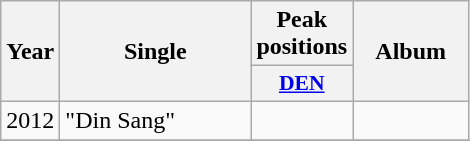<table class="wikitable">
<tr>
<th align="center" rowspan="2" width="10">Year</th>
<th align="center" rowspan="2" width="120">Single</th>
<th align="center" colspan="1" width="20">Peak positions</th>
<th align="center" rowspan="2" width="70">Album</th>
</tr>
<tr>
<th scope="col" style="width:3em;font-size:90%;"><a href='#'>DEN</a><br></th>
</tr>
<tr>
<td style="text-align:center;">2012</td>
<td>"Din Sang"</td>
<td style="text-align:center;"></td>
<td style="text-align:center;"></td>
</tr>
<tr>
</tr>
</table>
